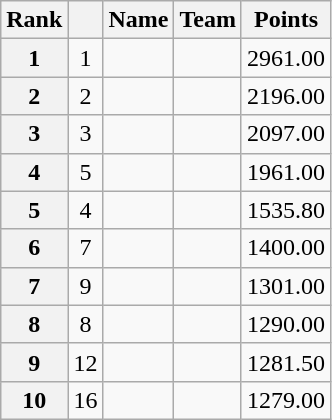<table class="wikitable">
<tr>
<th scope="col">Rank</th>
<th scope="col"></th>
<th scope="col">Name</th>
<th scope="col">Team</th>
<th scope="col">Points</th>
</tr>
<tr>
<th scope="row">1</th>
<td style="text-align:center;">1</td>
<td></td>
<td></td>
<td style="text-align:right;">2961.00</td>
</tr>
<tr>
<th scope="row">2</th>
<td style="text-align:center;">2</td>
<td></td>
<td></td>
<td style="text-align:right;">2196.00</td>
</tr>
<tr>
<th scope="row">3</th>
<td style="text-align:center;">3</td>
<td></td>
<td></td>
<td style="text-align:right;">2097.00</td>
</tr>
<tr>
<th scope="row">4</th>
<td style="text-align:center;">5</td>
<td></td>
<td></td>
<td style="text-align:right;">1961.00</td>
</tr>
<tr>
<th scope="row">5</th>
<td style="text-align:center;">4</td>
<td></td>
<td></td>
<td style="text-align:right;">1535.80</td>
</tr>
<tr>
<th scope="row">6</th>
<td style="text-align:center;">7</td>
<td></td>
<td></td>
<td style="text-align:right;">1400.00</td>
</tr>
<tr>
<th scope="row">7</th>
<td style="text-align:center;">9</td>
<td></td>
<td></td>
<td style="text-align:right;">1301.00</td>
</tr>
<tr>
<th scope="row">8</th>
<td style="text-align:center;">8</td>
<td></td>
<td></td>
<td style="text-align:right;">1290.00</td>
</tr>
<tr>
<th scope="row">9</th>
<td style="text-align:center;">12</td>
<td></td>
<td></td>
<td style="text-align:right;">1281.50</td>
</tr>
<tr>
<th scope="row">10</th>
<td style="text-align:center;">16</td>
<td></td>
<td></td>
<td style="text-align:right;">1279.00</td>
</tr>
</table>
